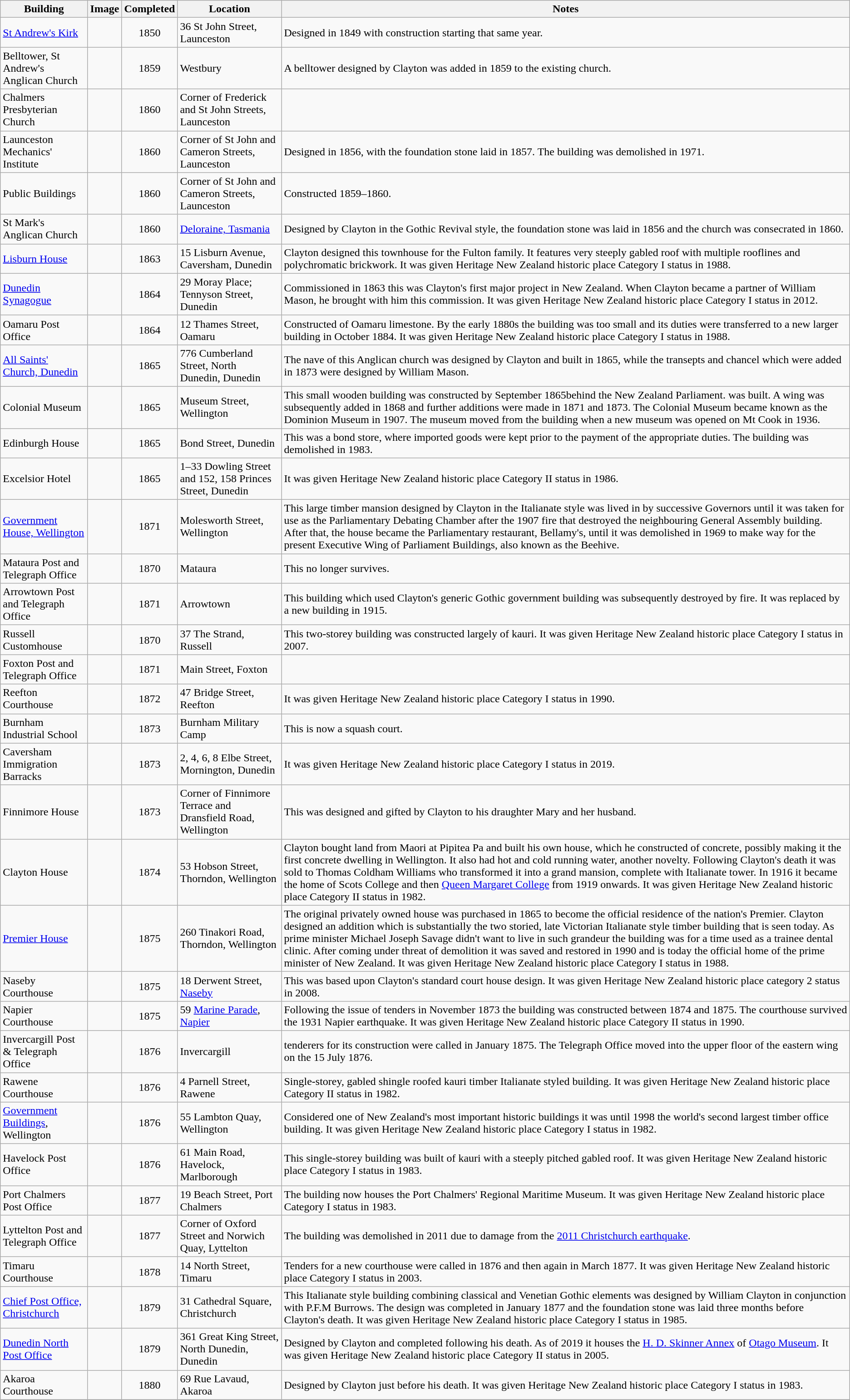<table class="wikitable">
<tr a>
<th>Building</th>
<th>Image</th>
<th>Completed</th>
<th>Location</th>
<th>Notes</th>
</tr>
<tr>
<td><a href='#'>St Andrew's Kirk</a></td>
<td></td>
<td align=center>1850</td>
<td>36 St John Street, Launceston</td>
<td>Designed in 1849 with construction starting that same year.</td>
</tr>
<tr>
<td>Belltower, St Andrew's Anglican Church</td>
<td></td>
<td align=center>1859</td>
<td>Westbury</td>
<td>A belltower designed by Clayton was added in 1859 to the existing church.</td>
</tr>
<tr>
<td>Chalmers Presbyterian Church</td>
<td></td>
<td align=center>1860</td>
<td>Corner of Frederick and St John Streets, Launceston</td>
<td></td>
</tr>
<tr>
<td>Launceston Mechanics' Institute</td>
<td></td>
<td align=center>1860</td>
<td>Corner of St John and Cameron Streets, Launceston</td>
<td>Designed in 1856, with the foundation stone laid in 1857. The building was demolished in 1971.</td>
</tr>
<tr>
<td>Public Buildings</td>
<td></td>
<td align=center>1860</td>
<td>Corner of St John and Cameron Streets, Launceston</td>
<td>Constructed 1859–1860.</td>
</tr>
<tr>
<td>St Mark's Anglican Church</td>
<td></td>
<td align=center>1860</td>
<td><a href='#'>Deloraine, Tasmania</a></td>
<td>Designed by Clayton in the Gothic Revival style, the foundation stone was laid in 1856 and the church was consecrated in 1860.</td>
</tr>
<tr>
<td><a href='#'>Lisburn House </a></td>
<td></td>
<td align=center>1863</td>
<td>15 Lisburn Avenue, Caversham, Dunedin</td>
<td>Clayton designed this townhouse for the Fulton family. It features very steeply gabled roof with multiple rooflines and polychromatic brickwork. It was given Heritage New Zealand historic place Category I status in 1988.</td>
</tr>
<tr>
<td><a href='#'>Dunedin Synagogue</a></td>
<td></td>
<td align=center>1864</td>
<td>29 Moray Place; Tennyson Street, Dunedin</td>
<td>Commissioned in 1863 this was Clayton's first major project in New Zealand. When Clayton became a partner of William Mason, he brought with him this commission. It was given Heritage New Zealand historic place Category I status in 2012.</td>
</tr>
<tr>
<td>Oamaru Post Office</td>
<td></td>
<td align=center>1864</td>
<td>12 Thames Street, Oamaru</td>
<td>Constructed of Oamaru limestone. By the early 1880s the building was too small and its duties were transferred to a new larger building in October 1884. It was given Heritage New Zealand historic place Category I status in 1988.</td>
</tr>
<tr>
<td><a href='#'>All Saints' Church, Dunedin</a></td>
<td></td>
<td align=center>1865</td>
<td>776 Cumberland Street, North Dunedin, Dunedin</td>
<td>The nave of this Anglican church was designed by Clayton and built in 1865, while the transepts and chancel which were added in 1873 were designed by William Mason.</td>
</tr>
<tr>
<td>Colonial Museum</td>
<td></td>
<td align=center>1865</td>
<td>Museum Street, Wellington</td>
<td>This small wooden building was constructed by September 1865behind the New Zealand Parliament. was built. A wing was subsequently added in 1868 and further additions were made in 1871 and 1873.  The Colonial Museum became known as the Dominion Museum in 1907.  The museum moved from the building when a new museum was opened on Mt Cook in 1936.</td>
</tr>
<tr>
<td>Edinburgh House</td>
<td></td>
<td align=center>1865</td>
<td>Bond Street, Dunedin</td>
<td>This was a bond store, where imported goods were kept prior to the payment of the appropriate duties. The building was demolished in 1983.</td>
</tr>
<tr>
<td>Excelsior Hotel</td>
<td></td>
<td align=center>1865</td>
<td>1–33 Dowling Street and 152, 158 Princes Street, Dunedin</td>
<td>It was given Heritage New Zealand historic place Category II status in 1986.</td>
</tr>
<tr>
<td><a href='#'>Government House, Wellington</a></td>
<td></td>
<td align=center>1871</td>
<td>Molesworth Street, Wellington</td>
<td>This large timber mansion designed by Clayton in the Italianate style was lived in by successive Governors until it was taken for use as the Parliamentary Debating Chamber after the 1907 fire that destroyed the neighbouring General Assembly building. After that, the house became the Parliamentary restaurant, Bellamy's, until it was demolished in 1969 to make way for the present Executive Wing of Parliament Buildings, also known as the Beehive.</td>
</tr>
<tr>
<td>Mataura Post and Telegraph Office</td>
<td></td>
<td align=center>1870</td>
<td>Mataura</td>
<td>This no longer survives.</td>
</tr>
<tr>
<td>Arrowtown Post and Telegraph Office</td>
<td></td>
<td align=center>1871</td>
<td>Arrowtown</td>
<td>This building which used Clayton's generic Gothic government building was subsequently destroyed by fire. It was replaced by a new building in 1915.</td>
</tr>
<tr>
<td>Russell Customhouse</td>
<td></td>
<td align=center>1870</td>
<td>37 The Strand, Russell</td>
<td>This two-storey building was constructed largely of kauri. It was given Heritage New Zealand historic place Category I status in 2007.</td>
</tr>
<tr>
<td>Foxton Post and Telegraph Office</td>
<td></td>
<td align=center>1871</td>
<td>Main Street, Foxton</td>
<td></td>
</tr>
<tr>
<td>Reefton Courthouse</td>
<td></td>
<td align=center>1872</td>
<td>47 Bridge Street, Reefton</td>
<td>It was given Heritage New Zealand historic place Category I status in 1990.</td>
</tr>
<tr>
<td>Burnham Industrial School</td>
<td></td>
<td align=center>1873</td>
<td>Burnham Military Camp</td>
<td>This is now a squash court.</td>
</tr>
<tr>
<td>Caversham Immigration Barracks</td>
<td></td>
<td align=center>1873</td>
<td>2, 4, 6, 8 Elbe Street, Mornington, Dunedin</td>
<td>It was given Heritage New Zealand historic place Category I status in 2019.</td>
</tr>
<tr>
<td>Finnimore House</td>
<td></td>
<td align=center>1873</td>
<td>Corner of Finnimore Terrace and Dransfield Road, Wellington</td>
<td>This was designed and gifted by Clayton to his draughter Mary and her husband.</td>
</tr>
<tr>
<td>Clayton House</td>
<td></td>
<td align=center>1874</td>
<td>53 Hobson Street, Thorndon, Wellington</td>
<td>Clayton bought land from Maori at Pipitea Pa and built his own house, which he constructed of concrete, possibly making it the first concrete dwelling in Wellington. It also had hot and cold running water, another novelty. Following Clayton's death it was sold to Thomas Coldham Williams who transformed it into a grand mansion, complete with Italianate tower. In 1916 it became the home of Scots College and then <a href='#'>Queen Margaret College</a> from 1919 onwards. It was given Heritage New Zealand historic place Category II status in 1982.</td>
</tr>
<tr>
<td><a href='#'>Premier House</a></td>
<td></td>
<td align=center>1875</td>
<td>260 Tinakori Road, Thorndon, Wellington</td>
<td>The original privately owned house was purchased in 1865 to become the official residence of the nation's Premier. Clayton designed an addition which is substantially the two storied, late Victorian Italianate style timber building that is seen today. As prime minister Michael Joseph Savage didn't want to live in such grandeur the building was for a time used as a trainee dental clinic. After coming under threat of demolition it was saved and restored in 1990 and is today the official home of the prime minister of New Zealand. It was given Heritage New Zealand historic place Category I status in 1988.</td>
</tr>
<tr>
<td>Naseby Courthouse</td>
<td></td>
<td align=center>1875</td>
<td>18 Derwent Street, <a href='#'>Naseby</a></td>
<td>This was based upon Clayton's standard court house design.  It was given Heritage New Zealand historic place category 2 status in 2008.</td>
</tr>
<tr>
<td>Napier Courthouse</td>
<td></td>
<td align=center>1875</td>
<td>59 <a href='#'>Marine Parade</a>, <a href='#'>Napier</a></td>
<td>Following the issue of tenders in November 1873 the building was constructed between 1874 and 1875. The courthouse survived the 1931 Napier earthquake. It was given Heritage New Zealand historic place Category II status in 1990.</td>
</tr>
<tr>
<td>Invercargill Post & Telegraph Office</td>
<td></td>
<td align=center>1876</td>
<td>Invercargill</td>
<td>tenderers for its construction were called in January 1875. The Telegraph Office moved into the upper floor of the eastern wing on the 15 July 1876.</td>
</tr>
<tr>
<td>Rawene Courthouse</td>
<td></td>
<td align=center>1876</td>
<td>4 Parnell Street, Rawene</td>
<td>Single-storey, gabled shingle roofed kauri timber Italianate styled building. It was given Heritage New Zealand historic place Category II status in 1982.</td>
</tr>
<tr>
<td><a href='#'>Government Buildings</a>, Wellington</td>
<td></td>
<td align=center>1876</td>
<td>55 Lambton Quay, Wellington</td>
<td>Considered one of New Zealand's most important historic buildings it was until 1998 the world's second largest timber office building. It was given Heritage New Zealand historic place Category I status in 1982.</td>
</tr>
<tr>
<td>Havelock Post Office</td>
<td></td>
<td align=center>1876</td>
<td>61 Main Road, Havelock, Marlborough</td>
<td>This single-storey building was built of kauri with a steeply pitched gabled roof. It was given Heritage New Zealand historic place Category I status in 1983.</td>
</tr>
<tr>
<td>Port Chalmers Post Office</td>
<td></td>
<td align=center>1877</td>
<td>19 Beach Street, Port Chalmers</td>
<td>The building now  houses the  Port Chalmers' Regional Maritime Museum. It was given Heritage New Zealand historic place Category I status in 1983.</td>
</tr>
<tr>
<td>Lyttelton Post and Telegraph Office</td>
<td></td>
<td align=center>1877</td>
<td>Corner of Oxford Street and Norwich Quay, Lyttelton</td>
<td>The building was demolished in 2011 due to damage from the <a href='#'>2011 Christchurch earthquake</a>.</td>
</tr>
<tr>
<td>Timaru Courthouse</td>
<td></td>
<td align=center>1878</td>
<td>14 North Street, Timaru</td>
<td>Tenders for a new courthouse were called in 1876 and then again in March 1877. It was given Heritage New Zealand historic place Category I status in 2003.</td>
</tr>
<tr>
<td><a href='#'>Chief Post Office, Christchurch</a></td>
<td></td>
<td align=center>1879</td>
<td>31 Cathedral Square, Christchurch</td>
<td>This Italianate style building combining classical and Venetian Gothic elements was designed by William Clayton in conjunction with P.F.M Burrows. The design was completed  in January 1877 and the foundation stone was laid three months before Clayton's death. It was given Heritage New Zealand historic place Category I status in 1985.</td>
</tr>
<tr>
<td><a href='#'>Dunedin North Post Office</a></td>
<td></td>
<td align=center>1879</td>
<td>361 Great King Street, North Dunedin, Dunedin</td>
<td>Designed by Clayton and completed following his death. As of 2019 it houses the <a href='#'>H. D. Skinner Annex</a> of <a href='#'>Otago Museum</a>. It was given Heritage New Zealand historic place Category II status in 2005.</td>
</tr>
<tr>
<td>Akaroa Courthouse</td>
<td></td>
<td align=center>1880</td>
<td>69 Rue Lavaud, Akaroa</td>
<td>Designed by Clayton just before his death. It was given Heritage New Zealand historic place Category I status in 1983.</td>
</tr>
<tr>
</tr>
</table>
